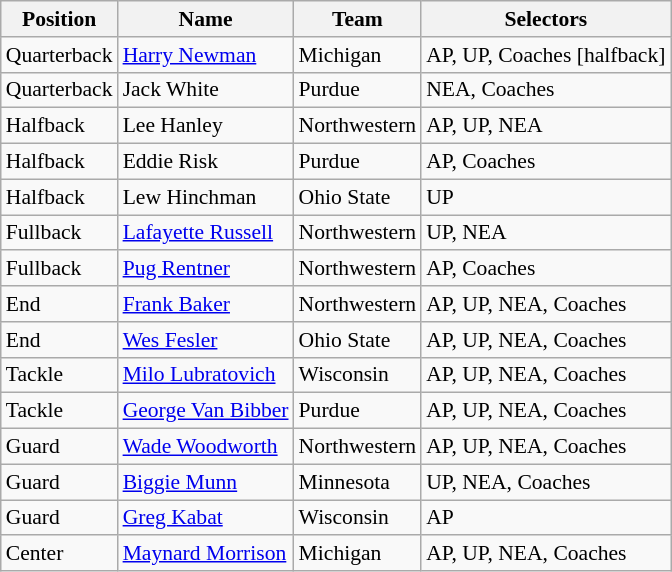<table class="wikitable" style="font-size: 90%">
<tr>
<th>Position</th>
<th>Name</th>
<th>Team</th>
<th>Selectors</th>
</tr>
<tr>
<td>Quarterback</td>
<td><a href='#'>Harry Newman</a></td>
<td>Michigan</td>
<td>AP, UP, Coaches [halfback]</td>
</tr>
<tr>
<td>Quarterback</td>
<td>Jack White</td>
<td>Purdue</td>
<td>NEA, Coaches</td>
</tr>
<tr>
<td>Halfback</td>
<td>Lee Hanley</td>
<td>Northwestern</td>
<td>AP, UP, NEA</td>
</tr>
<tr>
<td>Halfback</td>
<td>Eddie Risk</td>
<td>Purdue</td>
<td>AP, Coaches</td>
</tr>
<tr>
<td>Halfback</td>
<td>Lew Hinchman</td>
<td>Ohio State</td>
<td>UP</td>
</tr>
<tr>
<td>Fullback</td>
<td><a href='#'>Lafayette Russell</a></td>
<td>Northwestern</td>
<td>UP, NEA</td>
</tr>
<tr>
<td>Fullback</td>
<td><a href='#'>Pug Rentner</a></td>
<td>Northwestern</td>
<td>AP, Coaches</td>
</tr>
<tr>
<td>End</td>
<td><a href='#'>Frank Baker</a></td>
<td>Northwestern</td>
<td>AP, UP, NEA, Coaches</td>
</tr>
<tr>
<td>End</td>
<td><a href='#'>Wes Fesler</a></td>
<td>Ohio State</td>
<td>AP, UP, NEA, Coaches</td>
</tr>
<tr>
<td>Tackle</td>
<td><a href='#'>Milo Lubratovich</a></td>
<td>Wisconsin</td>
<td>AP, UP, NEA, Coaches</td>
</tr>
<tr>
<td>Tackle</td>
<td><a href='#'>George Van Bibber</a></td>
<td>Purdue</td>
<td>AP, UP, NEA, Coaches</td>
</tr>
<tr>
<td>Guard</td>
<td><a href='#'>Wade Woodworth</a></td>
<td>Northwestern</td>
<td>AP, UP, NEA, Coaches</td>
</tr>
<tr>
<td>Guard</td>
<td><a href='#'>Biggie Munn</a></td>
<td>Minnesota</td>
<td>UP, NEA, Coaches</td>
</tr>
<tr>
<td>Guard</td>
<td><a href='#'>Greg Kabat</a></td>
<td>Wisconsin</td>
<td>AP</td>
</tr>
<tr>
<td>Center</td>
<td><a href='#'>Maynard Morrison</a></td>
<td>Michigan</td>
<td>AP, UP, NEA, Coaches</td>
</tr>
</table>
